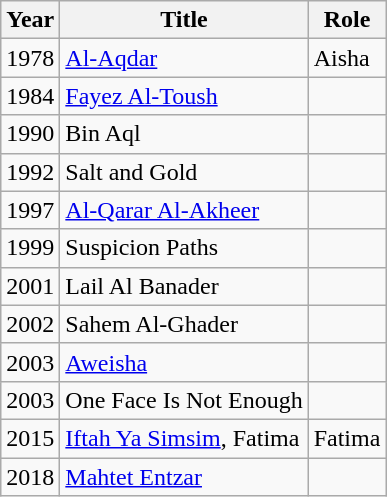<table class="wikitable">
<tr>
<th>Year</th>
<th>Title</th>
<th>Role</th>
</tr>
<tr>
<td>1978</td>
<td><a href='#'>Al-Aqdar</a></td>
<td>Aisha</td>
</tr>
<tr>
<td>1984</td>
<td><a href='#'>Fayez Al-Toush</a></td>
<td></td>
</tr>
<tr>
<td>1990</td>
<td>Bin Aql</td>
<td></td>
</tr>
<tr>
<td>1992</td>
<td>Salt and Gold</td>
<td></td>
</tr>
<tr>
<td>1997</td>
<td><a href='#'>Al-Qarar Al-Akheer</a></td>
<td></td>
</tr>
<tr>
<td>1999</td>
<td>Suspicion Paths</td>
<td></td>
</tr>
<tr>
<td>2001</td>
<td>Lail Al Banader</td>
<td></td>
</tr>
<tr>
<td>2002</td>
<td>Sahem Al-Ghader</td>
<td></td>
</tr>
<tr>
<td>2003</td>
<td><a href='#'>Aweisha</a></td>
<td></td>
</tr>
<tr>
<td>2003</td>
<td>One Face Is Not Enough</td>
<td></td>
</tr>
<tr>
<td>2015</td>
<td><a href='#'>Iftah Ya Simsim</a>, Fatima</td>
<td>Fatima</td>
</tr>
<tr>
<td>2018</td>
<td><a href='#'>Mahtet Entzar</a></td>
<td></td>
</tr>
</table>
